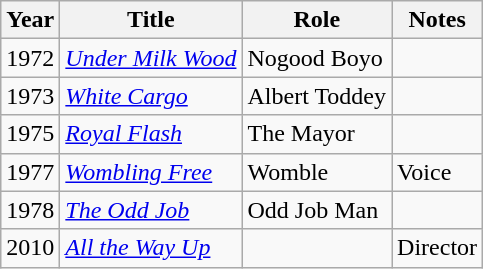<table class = "wikitable sortable">
<tr>
<th>Year</th>
<th>Title</th>
<th>Role</th>
<th class = "unsortable">Notes</th>
</tr>
<tr>
<td>1972</td>
<td><em><a href='#'>Under Milk Wood</a></em></td>
<td>Nogood Boyo</td>
<td></td>
</tr>
<tr>
<td>1973</td>
<td><em><a href='#'>White Cargo</a></em></td>
<td>Albert Toddey</td>
<td></td>
</tr>
<tr>
<td>1975</td>
<td><em><a href='#'>Royal Flash</a></em></td>
<td>The Mayor</td>
<td></td>
</tr>
<tr>
<td>1977</td>
<td><em><a href='#'>Wombling Free</a></em></td>
<td>Womble</td>
<td>Voice</td>
</tr>
<tr>
<td>1978</td>
<td><em><a href='#'>The Odd Job</a></em></td>
<td>Odd Job Man</td>
<td></td>
</tr>
<tr>
<td>2010</td>
<td><em><a href='#'>All the Way Up</a></em></td>
<td></td>
<td>Director</td>
</tr>
</table>
